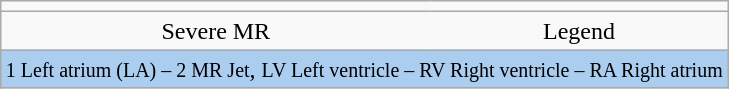<table border="1" cellspacing="0" cellpadding="2" style="float:right;margin-left:0.5em;border-collapse:collapse;" | class="wikitable floatright">
<tr>
<td style="border-right:white" align="center"></td>
<td style="border-left:white" align="center"></td>
</tr>
<tr>
<td style="border-right:white" align="center">Severe MR</td>
<td style="border-left:white" align="center">Legend</td>
</tr>
<tr>
<td colspan="2" bgcolor="#ABCDEF"><small>1 Left atrium (LA) – 2 MR Jet</small>, <small>LV Left ventricle – RV Right ventricle – RA Right atrium</small></td>
</tr>
</table>
